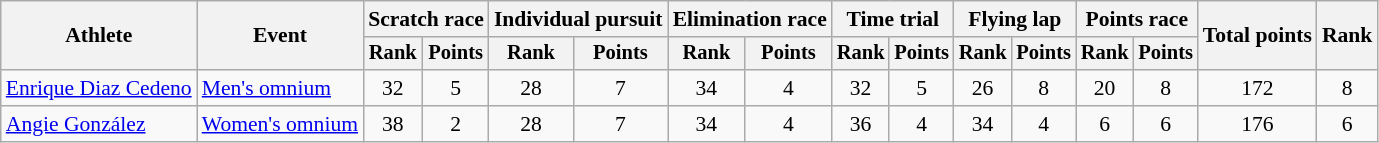<table class="wikitable" style="font-size:90%">
<tr>
<th rowspan=2>Athlete</th>
<th rowspan=2>Event</th>
<th colspan=2>Scratch race</th>
<th colspan=2>Individual pursuit</th>
<th colspan=2>Elimination race</th>
<th colspan=2>Time trial</th>
<th colspan=2>Flying lap</th>
<th colspan=2>Points race</th>
<th rowspan=2>Total points</th>
<th rowspan=2>Rank</th>
</tr>
<tr style="font-size:95%">
<th>Rank</th>
<th>Points</th>
<th>Rank</th>
<th>Points</th>
<th>Rank</th>
<th>Points</th>
<th>Rank</th>
<th>Points</th>
<th>Rank</th>
<th>Points</th>
<th>Rank</th>
<th>Points</th>
</tr>
<tr align=center>
<td align=left><a href='#'>Enrique Diaz Cedeno</a></td>
<td align=left><a href='#'>Men's omnium</a></td>
<td>32</td>
<td>5</td>
<td>28</td>
<td>7</td>
<td>34</td>
<td>4</td>
<td>32</td>
<td>5</td>
<td>26</td>
<td>8</td>
<td>20</td>
<td>8</td>
<td>172</td>
<td>8</td>
</tr>
<tr align=center>
<td align=left><a href='#'>Angie González</a></td>
<td align=left><a href='#'>Women's omnium</a></td>
<td>38</td>
<td>2</td>
<td>28</td>
<td>7</td>
<td>34</td>
<td>4</td>
<td>36</td>
<td>4</td>
<td>34</td>
<td>4</td>
<td>6</td>
<td>6</td>
<td>176</td>
<td>6</td>
</tr>
</table>
